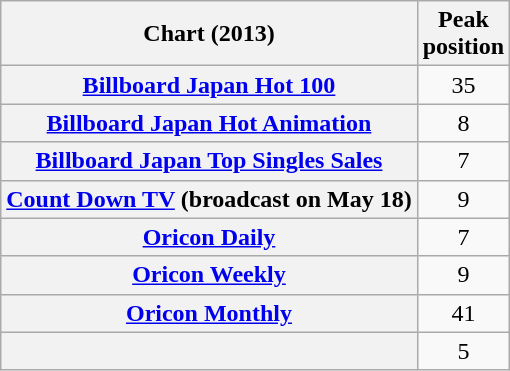<table class="wikitable plainrowheaders" style="text-align:center">
<tr>
<th scope="col">Chart (2013)</th>
<th scope="col">Peak<br>position</th>
</tr>
<tr>
<th scope="row"><a href='#'>Billboard Japan Hot 100</a></th>
<td>35</td>
</tr>
<tr>
<th scope="row"><a href='#'>Billboard Japan Hot Animation</a></th>
<td>8</td>
</tr>
<tr>
<th scope="row"><a href='#'>Billboard Japan Top Singles Sales</a></th>
<td>7</td>
</tr>
<tr>
<th scope="row"><a href='#'>Count Down TV</a> (broadcast on May 18)</th>
<td>9</td>
</tr>
<tr>
<th scope="row"><a href='#'>Oricon Daily</a></th>
<td>7</td>
</tr>
<tr>
<th scope="row"><a href='#'>Oricon Weekly</a></th>
<td>9</td>
</tr>
<tr>
<th scope="row"><a href='#'>Oricon Monthly</a></th>
<td>41</td>
</tr>
<tr>
<th scope="row"></th>
<td>5</td>
</tr>
</table>
